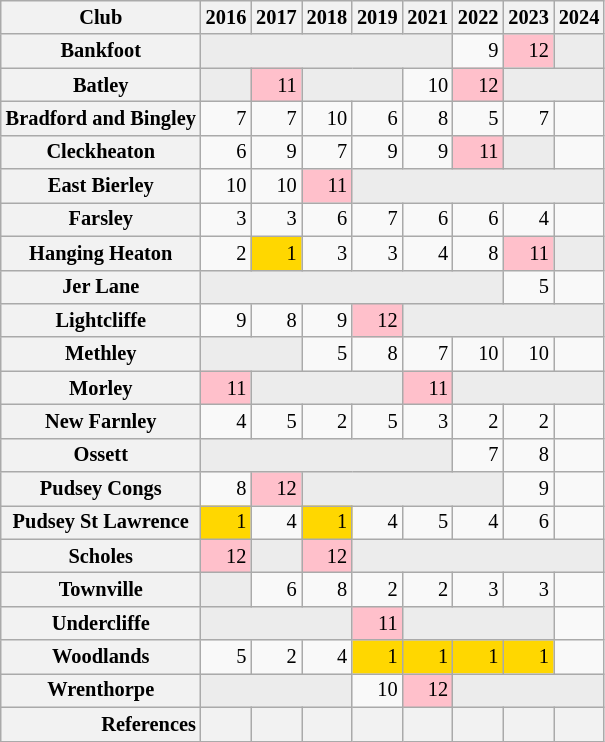<table class="wikitable plainrowheaders" style="font-size:85%; text-align: right;">
<tr>
<th scope="col">Club</th>
<th scope="col">2016</th>
<th scope="col">2017</th>
<th scope="col">2018</th>
<th scope="col">2019</th>
<th scope="col">2021</th>
<th scope="col">2022</th>
<th scope="col">2023</th>
<th scope="col">2024</th>
</tr>
<tr>
<th scope="row">Bankfoot</th>
<td bgcolor="#ececec" colspan="5"></td>
<td>9</td>
<td bgcolor="pink">12</td>
<td bgcolor="#ececec" colspan="1"></td>
</tr>
<tr>
<th scope="row">Batley</th>
<td bgcolor="#ececec"></td>
<td bgcolor="pink">11</td>
<td bgcolor="#ececec" colspan="2"></td>
<td>10</td>
<td bgcolor="pink">12</td>
<td bgcolor="#ececec" colspan="2"></td>
</tr>
<tr>
<th scope="row">Bradford and Bingley</th>
<td>7</td>
<td>7</td>
<td>10</td>
<td>6</td>
<td>8</td>
<td>5</td>
<td>7</td>
<td></td>
</tr>
<tr>
<th scope="row">Cleckheaton</th>
<td>6</td>
<td>9</td>
<td>7</td>
<td>9</td>
<td>9</td>
<td bgcolor="pink">11</td>
<td bgcolor="#ececec" colspan="1"></td>
<td></td>
</tr>
<tr>
<th scope="row">East Bierley</th>
<td>10</td>
<td>10</td>
<td bgcolor="pink">11</td>
<td bgcolor="#ececec" colspan="5"></td>
</tr>
<tr>
<th scope="row">Farsley</th>
<td>3</td>
<td>3</td>
<td>6</td>
<td>7</td>
<td>6</td>
<td>6</td>
<td>4</td>
<td></td>
</tr>
<tr>
<th scope="row">Hanging Heaton</th>
<td>2</td>
<td bgcolor="gold">1</td>
<td>3</td>
<td>3</td>
<td>4</td>
<td>8</td>
<td bgcolor="pink">11</td>
<td bgcolor="#ececec" colspan="1"></td>
</tr>
<tr>
<th scope="row">Jer Lane</th>
<td bgcolor="#ececec" colspan="6"></td>
<td>5</td>
<td></td>
</tr>
<tr>
<th scope="row">Lightcliffe</th>
<td>9</td>
<td>8</td>
<td>9</td>
<td bgcolor="pink">12</td>
<td bgcolor="#ececec" colspan="4"></td>
</tr>
<tr>
<th scope="row">Methley</th>
<td bgcolor="#ececec" colspan="2"></td>
<td>5</td>
<td>8</td>
<td>7</td>
<td>10</td>
<td>10</td>
<td></td>
</tr>
<tr>
<th scope="row">Morley</th>
<td bgcolor="pink">11</td>
<td bgcolor="#ececec" colspan="3"></td>
<td bgcolor="pink">11</td>
<td bgcolor="#ececec" colspan="3"></td>
</tr>
<tr>
<th scope="row">New Farnley</th>
<td>4</td>
<td>5</td>
<td>2</td>
<td>5</td>
<td>3</td>
<td>2</td>
<td>2</td>
<td></td>
</tr>
<tr>
<th scope="row">Ossett</th>
<td bgcolor="#ececec" colspan="5"></td>
<td>7</td>
<td>8</td>
<td></td>
</tr>
<tr>
<th scope="row">Pudsey Congs</th>
<td>8</td>
<td bgcolor="pink">12</td>
<td bgcolor="#ececec" colspan="4"></td>
<td>9</td>
<td></td>
</tr>
<tr>
<th scope="row">Pudsey St Lawrence</th>
<td bgcolor="gold">1</td>
<td>4</td>
<td bgcolor="gold">1</td>
<td>4</td>
<td>5</td>
<td>4</td>
<td>6</td>
<td></td>
</tr>
<tr>
<th scope="row">Scholes</th>
<td bgcolor="pink">12</td>
<td bgcolor="#ececec"></td>
<td bgcolor="pink">12</td>
<td bgcolor="#ececec" colspan="5"></td>
</tr>
<tr>
<th scope="row">Townville</th>
<td bgcolor="#ececec"></td>
<td>6</td>
<td>8</td>
<td>2</td>
<td>2</td>
<td>3</td>
<td>3</td>
<td></td>
</tr>
<tr>
<th scope="row">Undercliffe</th>
<td bgcolor="#ececec" colspan="3"></td>
<td bgcolor="pink">11</td>
<td bgcolor="#ececec" colspan="3"></td>
<td></td>
</tr>
<tr>
<th scope="row">Woodlands</th>
<td>5</td>
<td>2</td>
<td>4</td>
<td bgcolor="gold">1</td>
<td bgcolor="gold">1</td>
<td bgcolor="gold">1</td>
<td bgcolor="gold">1</td>
<td></td>
</tr>
<tr>
<th scope="row">Wrenthorpe</th>
<td bgcolor="#ececec" colspan="3"></td>
<td>10</td>
<td bgcolor="pink">12</td>
<td bgcolor="#ececec" colspan="3"></td>
</tr>
<tr style="text-align: center;">
<th scope="row" style="text-align: right;">References</th>
<th scope="col"></th>
<th scope="col"></th>
<th scope="col"></th>
<th scope="col"></th>
<th scope="col"></th>
<th scope="col"></th>
<th scope="col"></th>
<th scope="col"></th>
</tr>
</table>
